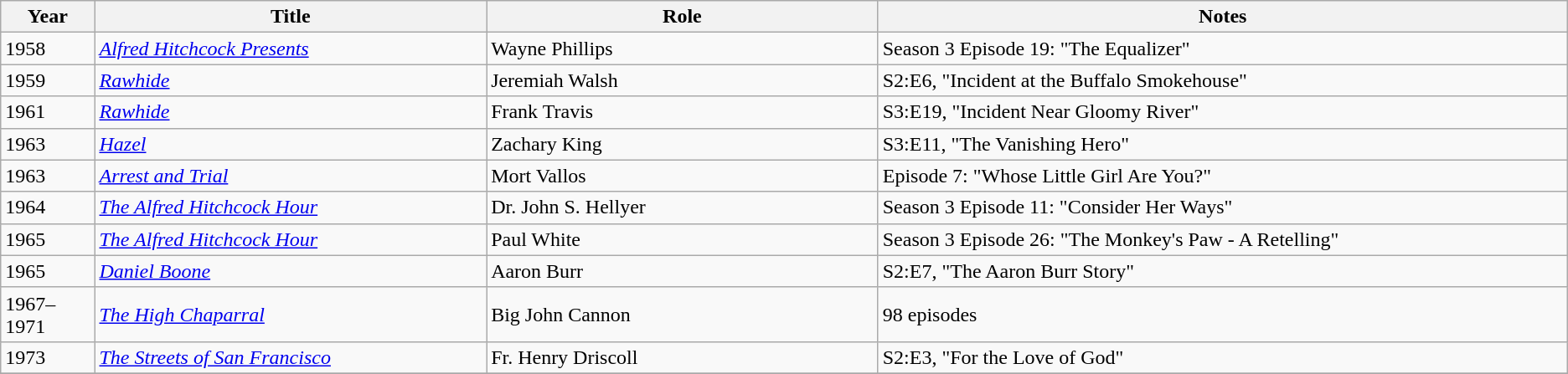<table class="wikitable sortable">
<tr>
<th width=6%>Year</th>
<th width=25%>Title</th>
<th width=25%>Role</th>
<th class= "unsortable">Notes</th>
</tr>
<tr>
<td>1958</td>
<td><em><a href='#'>Alfred Hitchcock Presents</a></em></td>
<td>Wayne Phillips</td>
<td>Season 3 Episode 19: "The Equalizer"</td>
</tr>
<tr>
<td>1959</td>
<td><em><a href='#'>Rawhide</a></em></td>
<td>Jeremiah Walsh</td>
<td>S2:E6, "Incident at the Buffalo Smokehouse"</td>
</tr>
<tr>
<td>1961</td>
<td><em><a href='#'>Rawhide</a></em></td>
<td>Frank Travis</td>
<td>S3:E19, "Incident Near Gloomy River"</td>
</tr>
<tr>
<td>1963</td>
<td><em><a href='#'>Hazel</a></em></td>
<td>Zachary King</td>
<td>S3:E11, "The Vanishing Hero"</td>
</tr>
<tr>
<td>1963</td>
<td><em><a href='#'>Arrest and Trial</a></em></td>
<td>Mort Vallos</td>
<td>Episode 7: "Whose Little Girl Are You?"</td>
</tr>
<tr>
<td>1964</td>
<td><em><a href='#'>The Alfred Hitchcock Hour</a></em></td>
<td>Dr. John S. Hellyer</td>
<td>Season 3 Episode 11: "Consider Her Ways"</td>
</tr>
<tr>
<td>1965</td>
<td><em><a href='#'>The Alfred Hitchcock Hour</a></em></td>
<td>Paul White</td>
<td>Season 3 Episode 26: "The Monkey's Paw - A Retelling"</td>
</tr>
<tr>
<td>1965</td>
<td><em><a href='#'>Daniel Boone</a></em></td>
<td>Aaron Burr</td>
<td>S2:E7, "The Aaron Burr Story"</td>
</tr>
<tr>
<td>1967–1971</td>
<td><em><a href='#'>The High Chaparral</a></em></td>
<td>Big John Cannon</td>
<td>98 episodes</td>
</tr>
<tr>
<td>1973</td>
<td><em><a href='#'>The Streets of San Francisco</a></em></td>
<td>Fr. Henry Driscoll</td>
<td>S2:E3, "For the Love of God"</td>
</tr>
<tr>
</tr>
</table>
